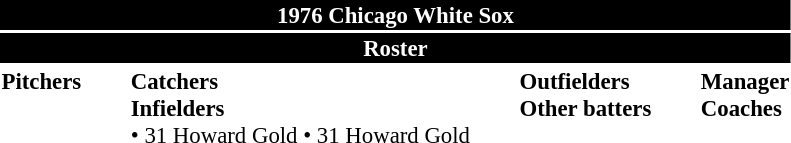<table class="toccolours" style="font-size: 95%;">
<tr>
<th colspan="10" style="background-color: black; color: white; text-align: center;">1976 Chicago White Sox</th>
</tr>
<tr>
<td colspan="10" style="background-color: black; color: white; text-align: center;"><strong>Roster</strong></td>
</tr>
<tr>
<td valign="top"><strong>Pitchers</strong><br>














</td>
<td width="25px"></td>
<td valign="top"><strong>Catchers</strong><br>




<strong>Infielders</strong><br>•    31 Howard Gold







•  31 Howard Gold</td>
<td width="25px"></td>
<td valign="top"><strong>Outfielders</strong><br>











<strong>Other batters</strong>
</td>
<td width="25px"></td>
<td valign="top"><strong>Manager</strong><br>
<strong>Coaches</strong>



</td>
</tr>
</table>
